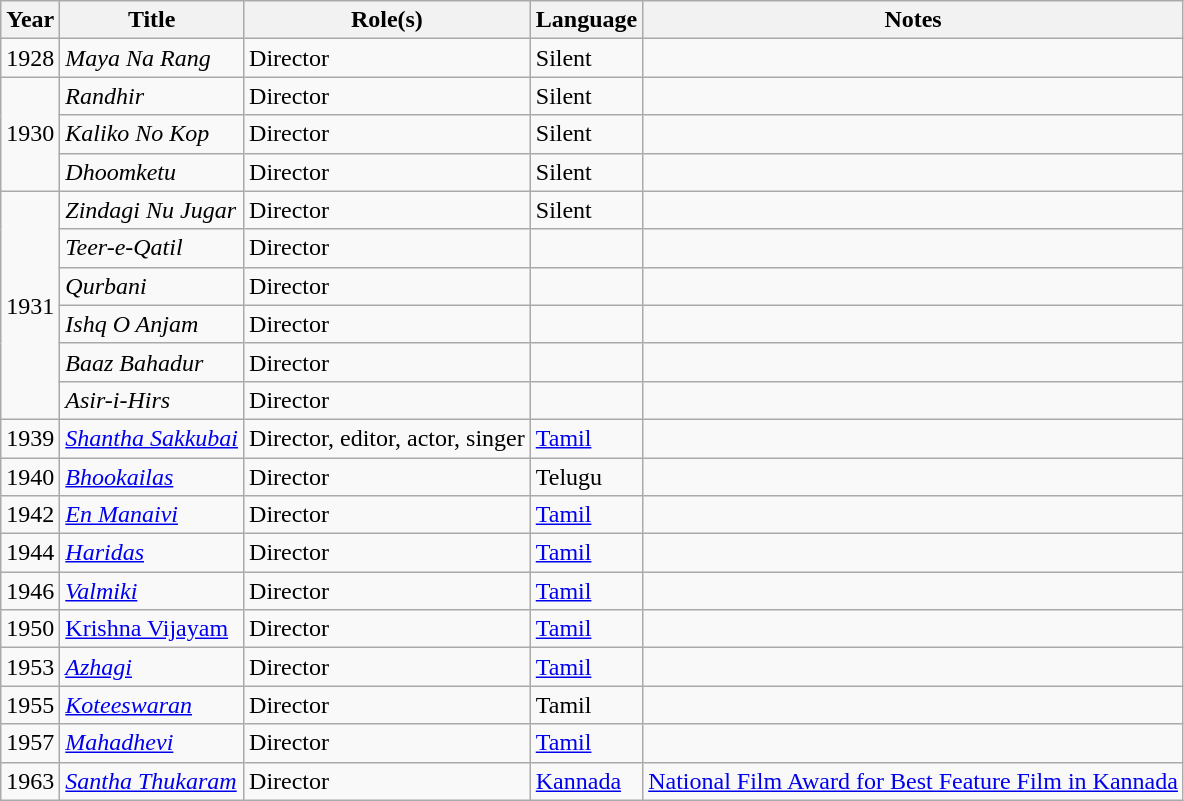<table class="wikitable">
<tr>
<th>Year</th>
<th>Title</th>
<th>Role(s)</th>
<th>Language</th>
<th>Notes</th>
</tr>
<tr>
<td>1928</td>
<td><em>Maya Na Rang</em></td>
<td>Director</td>
<td>Silent</td>
<td></td>
</tr>
<tr>
<td rowspan="3">1930</td>
<td><em>Randhir</em></td>
<td>Director</td>
<td>Silent</td>
<td></td>
</tr>
<tr>
<td><em>Kaliko No Kop</em></td>
<td>Director</td>
<td>Silent</td>
<td></td>
</tr>
<tr>
<td><em>Dhoomketu</em></td>
<td>Director</td>
<td>Silent</td>
<td></td>
</tr>
<tr>
<td rowspan="6">1931</td>
<td><em>Zindagi Nu Jugar</em></td>
<td>Director</td>
<td>Silent</td>
<td></td>
</tr>
<tr>
<td><em>Teer-e-Qatil</em></td>
<td>Director</td>
<td></td>
<td></td>
</tr>
<tr>
<td><em>Qurbani</em></td>
<td>Director</td>
<td></td>
<td></td>
</tr>
<tr>
<td><em>Ishq O Anjam</em></td>
<td>Director</td>
<td></td>
<td></td>
</tr>
<tr>
<td><em>Baaz Bahadur</em></td>
<td>Director</td>
<td></td>
<td></td>
</tr>
<tr>
<td><em>Asir-i-Hirs</em></td>
<td>Director</td>
<td></td>
<td></td>
</tr>
<tr>
<td>1939</td>
<td><em><a href='#'>Shantha Sakkubai</a></em></td>
<td>Director, editor, actor, singer</td>
<td><a href='#'>Tamil</a></td>
<td></td>
</tr>
<tr>
<td>1940</td>
<td><em><a href='#'>Bhookailas</a></em></td>
<td>Director</td>
<td>Telugu</td>
<td></td>
</tr>
<tr>
<td>1942</td>
<td><em><a href='#'>En Manaivi</a></em></td>
<td>Director</td>
<td><a href='#'>Tamil</a></td>
<td></td>
</tr>
<tr>
<td>1944</td>
<td><em><a href='#'>Haridas</a></em></td>
<td>Director</td>
<td><a href='#'>Tamil</a></td>
<td></td>
</tr>
<tr>
<td>1946</td>
<td><em><a href='#'>Valmiki</a></em></td>
<td>Director</td>
<td><a href='#'>Tamil</a></td>
<td></td>
</tr>
<tr>
<td>1950</td>
<td><a href='#'>Krishna Vijayam</a></td>
<td>Director</td>
<td><a href='#'>Tamil</a></td>
<td></td>
</tr>
<tr>
<td>1953</td>
<td><em><a href='#'>Azhagi</a></em></td>
<td>Director</td>
<td><a href='#'>Tamil</a></td>
<td></td>
</tr>
<tr>
<td>1955</td>
<td><em><a href='#'>Koteeswaran</a></em></td>
<td>Director</td>
<td>Tamil</td>
<td></td>
</tr>
<tr>
<td>1957</td>
<td><em><a href='#'>Mahadhevi</a></em></td>
<td>Director</td>
<td><a href='#'>Tamil</a></td>
<td></td>
</tr>
<tr>
<td>1963</td>
<td><em><a href='#'>Santha Thukaram</a></em></td>
<td>Director</td>
<td><a href='#'>Kannada</a></td>
<td><a href='#'>National Film Award for Best Feature Film in Kannada</a></td>
</tr>
</table>
